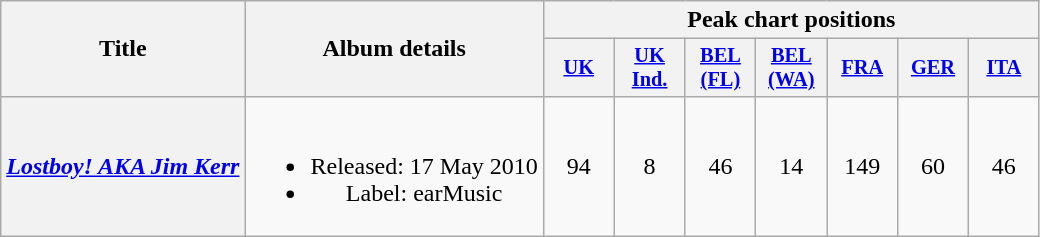<table class="wikitable plainrowheaders" style="text-align:center">
<tr>
<th scope="col" rowspan="2">Title</th>
<th scope="col" rowspan="2">Album details</th>
<th scope="col" colspan="7">Peak chart positions</th>
</tr>
<tr>
<th style="width:3em;font-size:85%"><a href='#'>UK</a><br></th>
<th style="width:3em;font-size:85%"><a href='#'>UK Ind.</a></th>
<th style="width:3em;font-size:85%"><a href='#'>BEL (FL)</a><br></th>
<th style="width:3em;font-size:85%"><a href='#'>BEL (WA)</a><br></th>
<th style="width:3em;font-size:85%"><a href='#'>FRA</a><br></th>
<th style="width:3em;font-size:85%"><a href='#'>GER</a><br></th>
<th style="width:3em;font-size:85%"><a href='#'>ITA</a><br></th>
</tr>
<tr>
<th scope="row"><em><a href='#'>Lostboy! AKA Jim Kerr</a></em></th>
<td><br><ul><li>Released: 17 May 2010</li><li>Label: earMusic</li></ul></td>
<td>94</td>
<td>8</td>
<td>46</td>
<td>14</td>
<td>149</td>
<td>60</td>
<td>46</td>
</tr>
</table>
